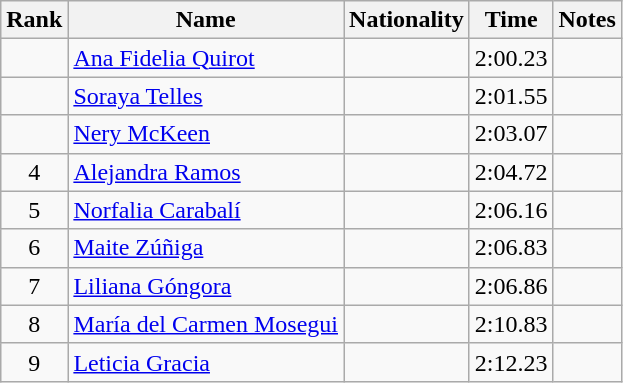<table class="wikitable sortable" style="text-align:center">
<tr>
<th>Rank</th>
<th>Name</th>
<th>Nationality</th>
<th>Time</th>
<th>Notes</th>
</tr>
<tr>
<td align=center></td>
<td align=left><a href='#'>Ana Fidelia Quirot</a></td>
<td align=left></td>
<td>2:00.23</td>
<td></td>
</tr>
<tr>
<td align=center></td>
<td align=left><a href='#'>Soraya Telles</a></td>
<td align=left></td>
<td>2:01.55</td>
<td></td>
</tr>
<tr>
<td align=center></td>
<td align=left><a href='#'>Nery McKeen</a></td>
<td align=left></td>
<td>2:03.07</td>
<td></td>
</tr>
<tr>
<td align=center>4</td>
<td align=left><a href='#'>Alejandra Ramos</a></td>
<td align=left></td>
<td>2:04.72</td>
<td></td>
</tr>
<tr>
<td align=center>5</td>
<td align=left><a href='#'>Norfalia Carabalí</a></td>
<td align=left></td>
<td>2:06.16</td>
<td></td>
</tr>
<tr>
<td align=center>6</td>
<td align=left><a href='#'>Maite Zúñiga</a></td>
<td align=left></td>
<td>2:06.83</td>
<td></td>
</tr>
<tr>
<td align=center>7</td>
<td align=left><a href='#'>Liliana Góngora</a></td>
<td align=left></td>
<td>2:06.86</td>
<td></td>
</tr>
<tr>
<td align=center>8</td>
<td align=left><a href='#'>María del Carmen Mosegui</a></td>
<td align=left></td>
<td>2:10.83</td>
<td></td>
</tr>
<tr>
<td align=center>9</td>
<td align=left><a href='#'>Leticia Gracia</a></td>
<td align=left></td>
<td>2:12.23</td>
<td></td>
</tr>
</table>
